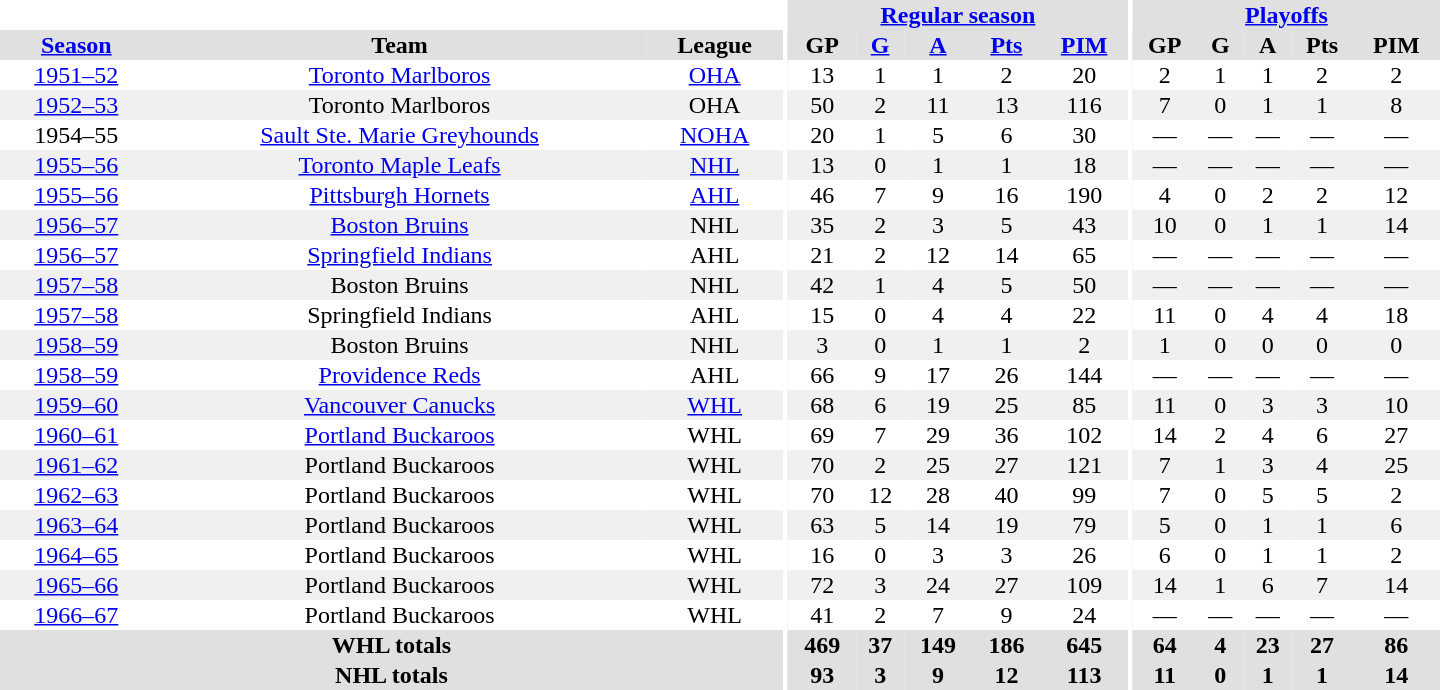<table border="0" cellpadding="1" cellspacing="0" style="text-align:center; width:60em">
<tr bgcolor="#e0e0e0">
<th colspan="3" bgcolor="#ffffff"></th>
<th rowspan="100" bgcolor="#ffffff"></th>
<th colspan="5"><a href='#'>Regular season</a></th>
<th rowspan="100" bgcolor="#ffffff"></th>
<th colspan="5"><a href='#'>Playoffs</a></th>
</tr>
<tr bgcolor="#e0e0e0">
<th><a href='#'>Season</a></th>
<th>Team</th>
<th>League</th>
<th>GP</th>
<th><a href='#'>G</a></th>
<th><a href='#'>A</a></th>
<th><a href='#'>Pts</a></th>
<th><a href='#'>PIM</a></th>
<th>GP</th>
<th>G</th>
<th>A</th>
<th>Pts</th>
<th>PIM</th>
</tr>
<tr>
<td><a href='#'>1951–52</a></td>
<td><a href='#'>Toronto Marlboros</a></td>
<td><a href='#'>OHA</a></td>
<td>13</td>
<td>1</td>
<td>1</td>
<td>2</td>
<td>20</td>
<td>2</td>
<td>1</td>
<td>1</td>
<td>2</td>
<td>2</td>
</tr>
<tr bgcolor="#f0f0f0">
<td><a href='#'>1952–53</a></td>
<td>Toronto Marlboros</td>
<td>OHA</td>
<td>50</td>
<td>2</td>
<td>11</td>
<td>13</td>
<td>116</td>
<td>7</td>
<td>0</td>
<td>1</td>
<td>1</td>
<td>8</td>
</tr>
<tr>
<td>1954–55</td>
<td><a href='#'>Sault Ste. Marie Greyhounds</a></td>
<td><a href='#'>NOHA</a></td>
<td>20</td>
<td>1</td>
<td>5</td>
<td>6</td>
<td>30</td>
<td>—</td>
<td>—</td>
<td>—</td>
<td>—</td>
<td>—</td>
</tr>
<tr bgcolor="#f0f0f0">
<td><a href='#'>1955–56</a></td>
<td><a href='#'>Toronto Maple Leafs</a></td>
<td><a href='#'>NHL</a></td>
<td>13</td>
<td>0</td>
<td>1</td>
<td>1</td>
<td>18</td>
<td>—</td>
<td>—</td>
<td>—</td>
<td>—</td>
<td>—</td>
</tr>
<tr>
<td><a href='#'>1955–56</a></td>
<td><a href='#'>Pittsburgh Hornets</a></td>
<td><a href='#'>AHL</a></td>
<td>46</td>
<td>7</td>
<td>9</td>
<td>16</td>
<td>190</td>
<td>4</td>
<td>0</td>
<td>2</td>
<td>2</td>
<td>12</td>
</tr>
<tr bgcolor="#f0f0f0">
<td><a href='#'>1956–57</a></td>
<td><a href='#'>Boston Bruins</a></td>
<td>NHL</td>
<td>35</td>
<td>2</td>
<td>3</td>
<td>5</td>
<td>43</td>
<td>10</td>
<td>0</td>
<td>1</td>
<td>1</td>
<td>14</td>
</tr>
<tr>
<td><a href='#'>1956–57</a></td>
<td><a href='#'>Springfield Indians</a></td>
<td>AHL</td>
<td>21</td>
<td>2</td>
<td>12</td>
<td>14</td>
<td>65</td>
<td>—</td>
<td>—</td>
<td>—</td>
<td>—</td>
<td>—</td>
</tr>
<tr bgcolor="#f0f0f0">
<td><a href='#'>1957–58</a></td>
<td>Boston Bruins</td>
<td>NHL</td>
<td>42</td>
<td>1</td>
<td>4</td>
<td>5</td>
<td>50</td>
<td>—</td>
<td>—</td>
<td>—</td>
<td>—</td>
<td>—</td>
</tr>
<tr>
<td><a href='#'>1957–58</a></td>
<td>Springfield Indians</td>
<td>AHL</td>
<td>15</td>
<td>0</td>
<td>4</td>
<td>4</td>
<td>22</td>
<td>11</td>
<td>0</td>
<td>4</td>
<td>4</td>
<td>18</td>
</tr>
<tr bgcolor="#f0f0f0">
<td><a href='#'>1958–59</a></td>
<td>Boston Bruins</td>
<td>NHL</td>
<td>3</td>
<td>0</td>
<td>1</td>
<td>1</td>
<td>2</td>
<td>1</td>
<td>0</td>
<td>0</td>
<td>0</td>
<td>0</td>
</tr>
<tr>
<td><a href='#'>1958–59</a></td>
<td><a href='#'>Providence Reds</a></td>
<td>AHL</td>
<td>66</td>
<td>9</td>
<td>17</td>
<td>26</td>
<td>144</td>
<td>—</td>
<td>—</td>
<td>—</td>
<td>—</td>
<td>—</td>
</tr>
<tr bgcolor="#f0f0f0">
<td><a href='#'>1959–60</a></td>
<td><a href='#'>Vancouver Canucks</a></td>
<td><a href='#'>WHL</a></td>
<td>68</td>
<td>6</td>
<td>19</td>
<td>25</td>
<td>85</td>
<td>11</td>
<td>0</td>
<td>3</td>
<td>3</td>
<td>10</td>
</tr>
<tr>
<td><a href='#'>1960–61</a></td>
<td><a href='#'>Portland Buckaroos</a></td>
<td>WHL</td>
<td>69</td>
<td>7</td>
<td>29</td>
<td>36</td>
<td>102</td>
<td>14</td>
<td>2</td>
<td>4</td>
<td>6</td>
<td>27</td>
</tr>
<tr bgcolor="#f0f0f0">
<td><a href='#'>1961–62</a></td>
<td>Portland Buckaroos</td>
<td>WHL</td>
<td>70</td>
<td>2</td>
<td>25</td>
<td>27</td>
<td>121</td>
<td>7</td>
<td>1</td>
<td>3</td>
<td>4</td>
<td>25</td>
</tr>
<tr>
<td><a href='#'>1962–63</a></td>
<td>Portland Buckaroos</td>
<td>WHL</td>
<td>70</td>
<td>12</td>
<td>28</td>
<td>40</td>
<td>99</td>
<td>7</td>
<td>0</td>
<td>5</td>
<td>5</td>
<td>2</td>
</tr>
<tr bgcolor="#f0f0f0">
<td><a href='#'>1963–64</a></td>
<td>Portland Buckaroos</td>
<td>WHL</td>
<td>63</td>
<td>5</td>
<td>14</td>
<td>19</td>
<td>79</td>
<td>5</td>
<td>0</td>
<td>1</td>
<td>1</td>
<td>6</td>
</tr>
<tr>
<td><a href='#'>1964–65</a></td>
<td>Portland Buckaroos</td>
<td>WHL</td>
<td>16</td>
<td>0</td>
<td>3</td>
<td>3</td>
<td>26</td>
<td>6</td>
<td>0</td>
<td>1</td>
<td>1</td>
<td>2</td>
</tr>
<tr bgcolor="#f0f0f0">
<td><a href='#'>1965–66</a></td>
<td>Portland Buckaroos</td>
<td>WHL</td>
<td>72</td>
<td>3</td>
<td>24</td>
<td>27</td>
<td>109</td>
<td>14</td>
<td>1</td>
<td>6</td>
<td>7</td>
<td>14</td>
</tr>
<tr>
<td><a href='#'>1966–67</a></td>
<td>Portland Buckaroos</td>
<td>WHL</td>
<td>41</td>
<td>2</td>
<td>7</td>
<td>9</td>
<td>24</td>
<td>—</td>
<td>—</td>
<td>—</td>
<td>—</td>
<td>—</td>
</tr>
<tr bgcolor="#e0e0e0">
<th colspan="3">WHL totals</th>
<th>469</th>
<th>37</th>
<th>149</th>
<th>186</th>
<th>645</th>
<th>64</th>
<th>4</th>
<th>23</th>
<th>27</th>
<th>86</th>
</tr>
<tr bgcolor="#e0e0e0">
<th colspan="3">NHL totals</th>
<th>93</th>
<th>3</th>
<th>9</th>
<th>12</th>
<th>113</th>
<th>11</th>
<th>0</th>
<th>1</th>
<th>1</th>
<th>14</th>
</tr>
</table>
